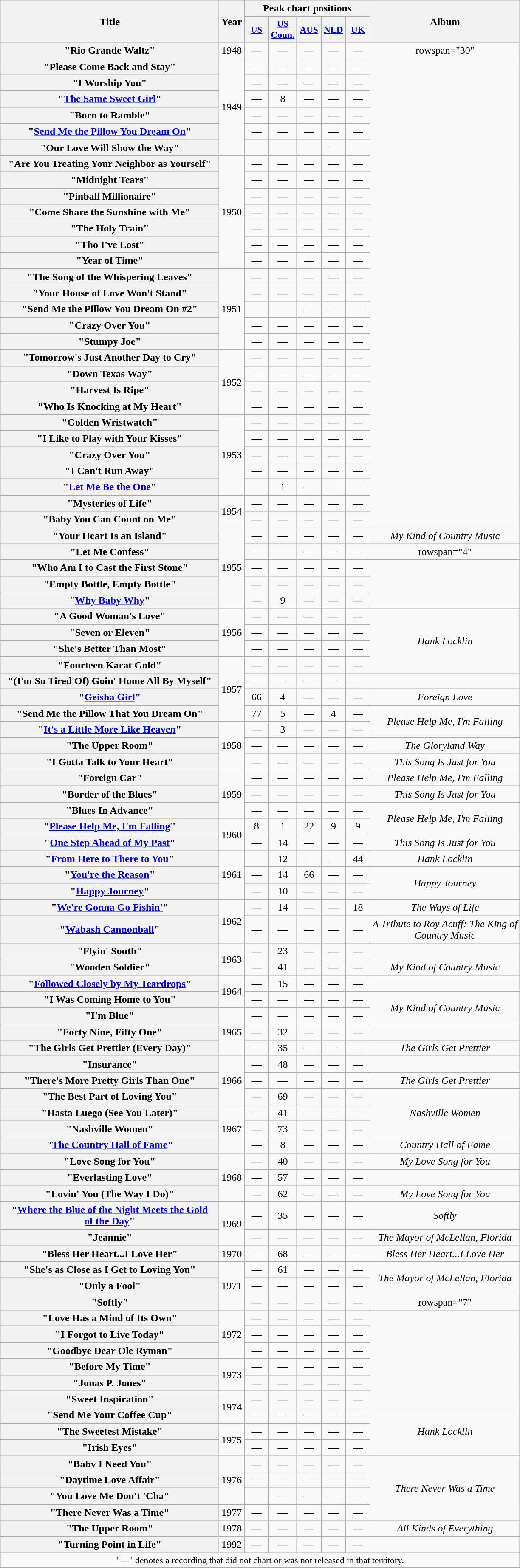<table class="wikitable plainrowheaders" style="text-align:center;" border="1">
<tr>
<th scope="col" rowspan="2" style="width:21em;">Title</th>
<th scope="col" rowspan="2">Year</th>
<th scope="col" colspan="5">Peak chart positions</th>
<th scope="col" rowspan="2">Album</th>
</tr>
<tr>
<th scope="col" style="width:2.2em;font-size:90%;"><a href='#'>US</a><br></th>
<th scope="col" style="width:2.5em;font-size:90%;"><a href='#'>US<br>Coun.</a><br></th>
<th scope="col" style="width:2.2em;font-size:90%;"><a href='#'>AUS</a><br></th>
<th scope="col" style="width:2.2em;font-size:90%;"><a href='#'>NLD</a><br></th>
<th scope="col" style="width:2.2em;font-size:90%;"><a href='#'>UK</a><br></th>
</tr>
<tr>
<th scope="row">"Rio Grande Waltz"</th>
<td>1948</td>
<td>—</td>
<td>—</td>
<td>—</td>
<td>—</td>
<td>—</td>
<td>rowspan="30" </td>
</tr>
<tr>
<th scope="row">"Please Come Back and Stay"</th>
<td rowspan="6">1949</td>
<td>—</td>
<td>—</td>
<td>—</td>
<td>—</td>
<td>—</td>
</tr>
<tr>
<th scope="row">"I Worship You"</th>
<td>—</td>
<td>—</td>
<td>—</td>
<td>—</td>
<td>—</td>
</tr>
<tr>
<th scope="row">"<a href='#'>The Same Sweet Girl</a>"</th>
<td>—</td>
<td>8</td>
<td>—</td>
<td>—</td>
<td>—</td>
</tr>
<tr>
<th scope="row">"Born to Ramble"</th>
<td>—</td>
<td>—</td>
<td>—</td>
<td>—</td>
<td>—</td>
</tr>
<tr>
<th scope="row">"<a href='#'>Send Me the Pillow You Dream On</a>"</th>
<td>—</td>
<td>—</td>
<td>—</td>
<td>—</td>
<td>—</td>
</tr>
<tr>
<th scope="row">"Our Love Will Show the Way"</th>
<td>—</td>
<td>—</td>
<td>—</td>
<td>—</td>
<td>—</td>
</tr>
<tr>
<th scope="row">"Are You Treating Your Neighbor as Yourself"</th>
<td rowspan="7">1950</td>
<td>—</td>
<td>—</td>
<td>—</td>
<td>—</td>
<td>—</td>
</tr>
<tr>
<th scope="row">"Midnight Tears"</th>
<td>—</td>
<td>—</td>
<td>—</td>
<td>—</td>
<td>—</td>
</tr>
<tr>
<th scope="row">"Pinball Millionaire"</th>
<td>—</td>
<td>—</td>
<td>—</td>
<td>—</td>
<td>—</td>
</tr>
<tr>
<th scope="row">"Come Share the Sunshine with Me"</th>
<td>—</td>
<td>—</td>
<td>—</td>
<td>—</td>
<td>—</td>
</tr>
<tr>
<th scope="row">"The Holy Train"</th>
<td>—</td>
<td>—</td>
<td>—</td>
<td>—</td>
<td>—</td>
</tr>
<tr>
<th scope="row">"Tho I've Lost"</th>
<td>—</td>
<td>—</td>
<td>—</td>
<td>—</td>
<td>—</td>
</tr>
<tr>
<th scope="row">"Year of Time"</th>
<td>—</td>
<td>—</td>
<td>—</td>
<td>—</td>
<td>—</td>
</tr>
<tr>
<th scope="row">"The Song of the Whispering Leaves"</th>
<td rowspan="5">1951</td>
<td>—</td>
<td>—</td>
<td>—</td>
<td>—</td>
<td>—</td>
</tr>
<tr>
<th scope="row">"Your House of Love Won't Stand"</th>
<td>—</td>
<td>—</td>
<td>—</td>
<td>—</td>
<td>—</td>
</tr>
<tr>
<th scope="row">"Send Me the Pillow You Dream On #2"</th>
<td>—</td>
<td>—</td>
<td>—</td>
<td>—</td>
<td>—</td>
</tr>
<tr>
<th scope="row">"Crazy Over You"</th>
<td>—</td>
<td>—</td>
<td>—</td>
<td>—</td>
<td>—</td>
</tr>
<tr>
<th scope="row">"Stumpy Joe"</th>
<td>—</td>
<td>—</td>
<td>—</td>
<td>—</td>
<td>—</td>
</tr>
<tr>
<th scope="row">"Tomorrow's Just Another Day to Cry"</th>
<td rowspan="4">1952</td>
<td>—</td>
<td>—</td>
<td>—</td>
<td>—</td>
<td>—</td>
</tr>
<tr>
<th scope="row">"Down Texas Way"</th>
<td>—</td>
<td>—</td>
<td>—</td>
<td>—</td>
<td>—</td>
</tr>
<tr>
<th scope="row">"Harvest Is Ripe"</th>
<td>—</td>
<td>—</td>
<td>—</td>
<td>—</td>
<td>—</td>
</tr>
<tr>
<th scope="row">"Who Is Knocking at My Heart"</th>
<td>—</td>
<td>—</td>
<td>—</td>
<td>—</td>
<td>—</td>
</tr>
<tr>
<th scope="row">"Golden Wristwatch"</th>
<td rowspan="5">1953</td>
<td>—</td>
<td>—</td>
<td>—</td>
<td>—</td>
<td>—</td>
</tr>
<tr>
<th scope="row">"I Like to Play with Your Kisses"</th>
<td>—</td>
<td>—</td>
<td>—</td>
<td>—</td>
<td>—</td>
</tr>
<tr>
<th scope="row">"Crazy Over You"</th>
<td>—</td>
<td>—</td>
<td>—</td>
<td>—</td>
<td>—</td>
</tr>
<tr>
<th scope="row">"I Can't Run Away"</th>
<td>—</td>
<td>—</td>
<td>—</td>
<td>—</td>
<td>—</td>
</tr>
<tr>
<th scope="row">"<a href='#'>Let Me Be the One</a>"</th>
<td>—</td>
<td>1</td>
<td>—</td>
<td>—</td>
<td>—</td>
</tr>
<tr>
<th scope="row">"Mysteries of Life"</th>
<td rowspan="2">1954</td>
<td>—</td>
<td>—</td>
<td>—</td>
<td>—</td>
<td>—</td>
</tr>
<tr>
<th scope="row">"Baby You Can Count on Me"</th>
<td>—</td>
<td>—</td>
<td>—</td>
<td>—</td>
<td>—</td>
</tr>
<tr>
<th scope="row">"Your Heart Is an Island"</th>
<td rowspan="5">1955</td>
<td>—</td>
<td>—</td>
<td>—</td>
<td>—</td>
<td>—</td>
<td><em>My Kind of Country Music</em></td>
</tr>
<tr>
<th scope="row">"Let Me Confess"</th>
<td>—</td>
<td>—</td>
<td>—</td>
<td>—</td>
<td>—</td>
<td>rowspan="4" </td>
</tr>
<tr>
<th scope="row">"Who Am I to Cast the First Stone"</th>
<td>—</td>
<td>—</td>
<td>—</td>
<td>—</td>
<td>—</td>
</tr>
<tr>
<th scope="row">"Empty Bottle, Empty Bottle"</th>
<td>—</td>
<td>—</td>
<td>—</td>
<td>—</td>
<td>—</td>
</tr>
<tr>
<th scope="row">"<a href='#'>Why Baby Why</a>"</th>
<td>—</td>
<td>9</td>
<td>—</td>
<td>—</td>
<td>—</td>
</tr>
<tr>
<th scope="row">"A Good Woman's Love"</th>
<td rowspan="3">1956</td>
<td>—</td>
<td>—</td>
<td>—</td>
<td>—</td>
<td>—</td>
<td rowspan="4"><em>Hank Locklin</em> </td>
</tr>
<tr>
<th scope="row">"Seven or Eleven"</th>
<td>—</td>
<td>—</td>
<td>—</td>
<td>—</td>
<td>—</td>
</tr>
<tr>
<th scope="row">"She's Better Than Most"</th>
<td>—</td>
<td>—</td>
<td>—</td>
<td>—</td>
<td>—</td>
</tr>
<tr>
<th scope="row">"Fourteen Karat Gold"</th>
<td rowspan="4">1957</td>
<td>—</td>
<td>—</td>
<td>—</td>
<td>—</td>
<td>—</td>
</tr>
<tr>
<th scope="row">"(I'm So Tired Of) Goin' Home All By Myself"</th>
<td>—</td>
<td>—</td>
<td>—</td>
<td>—</td>
<td>—</td>
<td></td>
</tr>
<tr>
<th scope="row">"<a href='#'>Geisha Girl</a>"</th>
<td>66</td>
<td>4</td>
<td>—</td>
<td>—</td>
<td>—</td>
<td><em>Foreign Love</em></td>
</tr>
<tr>
<th scope="row">"Send Me the Pillow That You Dream On" </th>
<td>77</td>
<td>5</td>
<td>—</td>
<td>4</td>
<td>—</td>
<td rowspan="2"><em>Please Help Me, I'm Falling</em></td>
</tr>
<tr>
<th scope="row">"<a href='#'>It's a Little More Like Heaven</a>"</th>
<td rowspan="3">1958</td>
<td>—</td>
<td>3</td>
<td>—</td>
<td>—</td>
<td>—</td>
</tr>
<tr>
<th scope="row">"The Upper Room"</th>
<td>—</td>
<td>—</td>
<td>—</td>
<td>—</td>
<td>—</td>
<td><em>The Gloryland Way</em></td>
</tr>
<tr>
<th scope="row">"I Gotta Talk to Your Heart"</th>
<td>—</td>
<td>—</td>
<td>—</td>
<td>—</td>
<td>—</td>
<td><em>This Song Is Just for You</em></td>
</tr>
<tr>
<th scope="row">"Foreign Car"</th>
<td rowspan="3">1959</td>
<td>—</td>
<td>—</td>
<td>—</td>
<td>—</td>
<td>—</td>
<td><em>Please Help Me, I'm Falling</em></td>
</tr>
<tr>
<th scope="row">"Border of the Blues"</th>
<td>—</td>
<td>—</td>
<td>—</td>
<td>—</td>
<td>—</td>
<td><em>This Song Is Just for You</em></td>
</tr>
<tr>
<th scope="row">"Blues In Advance"</th>
<td>—</td>
<td>—</td>
<td>—</td>
<td>—</td>
<td>—</td>
<td rowspan="2"><em>Please Help Me, I'm Falling</em></td>
</tr>
<tr>
<th scope="row">"<a href='#'>Please Help Me, I'm Falling</a>"</th>
<td rowspan="2">1960</td>
<td>8</td>
<td>1</td>
<td>22</td>
<td>9</td>
<td>9</td>
</tr>
<tr>
<th scope="row">"<a href='#'>One Step Ahead of My Past</a>"</th>
<td>—</td>
<td>14</td>
<td>—</td>
<td>—</td>
<td>—</td>
<td><em>This Song Is Just for You</em></td>
</tr>
<tr>
<th scope="row">"<a href='#'>From Here to There to You</a>"</th>
<td rowspan="3">1961</td>
<td>—</td>
<td>12</td>
<td>—</td>
<td>—</td>
<td>44</td>
<td><em>Hank Locklin</em> </td>
</tr>
<tr>
<th scope="row">"<a href='#'>You're the Reason</a>"</th>
<td>—</td>
<td>14</td>
<td>66</td>
<td>—</td>
<td>—</td>
<td rowspan="2"><em>Happy Journey</em></td>
</tr>
<tr>
<th scope="row">"<a href='#'>Happy Journey</a>"</th>
<td>—</td>
<td>10</td>
<td>—</td>
<td>—</td>
<td>—</td>
</tr>
<tr>
<th scope="row">"<a href='#'>We're Gonna Go Fishin'</a>"</th>
<td rowspan="2">1962</td>
<td>—</td>
<td>14</td>
<td>—</td>
<td>—</td>
<td>18</td>
<td><em>The Ways of Life</em></td>
</tr>
<tr>
<th scope="row">"<a href='#'>Wabash Cannonball</a>"</th>
<td>—</td>
<td>—</td>
<td>—</td>
<td>—</td>
<td>—</td>
<td><em>A Tribute to Roy Acuff: The King of<br>Country Music</em></td>
</tr>
<tr>
<th scope="row">"Flyin' South"</th>
<td rowspan="2">1963</td>
<td>—</td>
<td>23</td>
<td>—</td>
<td>—</td>
<td>—</td>
<td></td>
</tr>
<tr>
<th scope="row">"Wooden Soldier"</th>
<td>—</td>
<td>41</td>
<td>—</td>
<td>—</td>
<td>—</td>
<td><em>My Kind of Country Music</em></td>
</tr>
<tr>
<th scope="row">"<a href='#'>Followed Closely by My Teardrops</a>"</th>
<td rowspan="2">1964</td>
<td>—</td>
<td>15</td>
<td>—</td>
<td>—</td>
<td>—</td>
<td></td>
</tr>
<tr>
<th scope="row">"I Was Coming Home to You"</th>
<td>—</td>
<td>—</td>
<td>—</td>
<td>—</td>
<td>—</td>
<td rowspan="2"><em>My Kind of Country Music</em></td>
</tr>
<tr>
<th scope="row">"I'm Blue"</th>
<td rowspan="3">1965</td>
<td>—</td>
<td>—</td>
<td>—</td>
<td>—</td>
<td>—</td>
</tr>
<tr>
<th scope="row">"Forty Nine, Fifty One"</th>
<td>—</td>
<td>32</td>
<td>—</td>
<td>—</td>
<td>—</td>
<td></td>
</tr>
<tr>
<th scope="row">"The Girls Get Prettier (Every Day)"</th>
<td>—</td>
<td>35</td>
<td>—</td>
<td>—</td>
<td>—</td>
<td><em>The Girls Get Prettier</em></td>
</tr>
<tr>
<th scope="row">"Insurance"</th>
<td rowspan="3">1966</td>
<td>—</td>
<td>48</td>
<td>—</td>
<td>—</td>
<td>—</td>
<td></td>
</tr>
<tr>
<th scope="row">"There's More Pretty Girls Than One"</th>
<td>—</td>
<td>—</td>
<td>—</td>
<td>—</td>
<td>—</td>
<td><em>The Girls Get Prettier</em></td>
</tr>
<tr>
<th scope="row">"The Best Part of Loving You"</th>
<td>—</td>
<td>69</td>
<td>—</td>
<td>—</td>
<td>—</td>
<td rowspan="3"><em>Nashville Women</em></td>
</tr>
<tr>
<th scope="row">"Hasta Luego (See You Later)"</th>
<td rowspan="3">1967</td>
<td>—</td>
<td>41</td>
<td>—</td>
<td>—</td>
<td>—</td>
</tr>
<tr>
<th scope="row">"Nashville Women"</th>
<td>—</td>
<td>73</td>
<td>—</td>
<td>—</td>
<td>—</td>
</tr>
<tr>
<th scope="row">"<a href='#'>The Country Hall of Fame</a>"</th>
<td>—</td>
<td>8</td>
<td>—</td>
<td>—</td>
<td>—</td>
<td><em>Country Hall of Fame</em> </td>
</tr>
<tr>
<th scope="row">"Love Song for You"</th>
<td rowspan="3">1968</td>
<td>—</td>
<td>40</td>
<td>—</td>
<td>—</td>
<td>—</td>
<td><em>My Love Song for You</em></td>
</tr>
<tr>
<th scope="row">"Everlasting Love"</th>
<td>—</td>
<td>57</td>
<td>—</td>
<td>—</td>
<td>—</td>
<td></td>
</tr>
<tr>
<th scope="row">"Lovin' You (The Way I Do)"</th>
<td>—</td>
<td>62</td>
<td>—</td>
<td>—</td>
<td>—</td>
<td><em>My Love Song for You</em></td>
</tr>
<tr>
<th scope="row">"<a href='#'>Where the Blue of the Night Meets the Gold<br>of the Day</a>"</th>
<td rowspan="2">1969</td>
<td>—</td>
<td>35</td>
<td>—</td>
<td>—</td>
<td>—</td>
<td><em>Softly</em></td>
</tr>
<tr>
<th scope="row">"Jeannie"</th>
<td>—</td>
<td>—</td>
<td>—</td>
<td>—</td>
<td>—</td>
<td><em>The Mayor of McLellan, Florida</em></td>
</tr>
<tr>
<th scope="row">"Bless Her Heart...I Love Her"</th>
<td>1970</td>
<td>—</td>
<td>68</td>
<td>—</td>
<td>—</td>
<td>—</td>
<td><em>Bless Her Heart...I Love Her</em></td>
</tr>
<tr>
<th scope="row">"She's as Close as I Get to Loving You"</th>
<td rowspan="3">1971</td>
<td>—</td>
<td>61</td>
<td>—</td>
<td>—</td>
<td>—</td>
<td rowspan="2"><em>The Mayor of McLellan, Florida</em></td>
</tr>
<tr>
<th scope="row">"Only a Fool"</th>
<td>—</td>
<td>—</td>
<td>—</td>
<td>—</td>
<td>—</td>
</tr>
<tr>
<th scope="row">"Softly"</th>
<td>—</td>
<td>—</td>
<td>—</td>
<td>—</td>
<td>—</td>
<td>rowspan="7" </td>
</tr>
<tr>
<th scope="row">"Love Has a Mind of Its Own"</th>
<td rowspan="3">1972</td>
<td>—</td>
<td>—</td>
<td>—</td>
<td>—</td>
<td>—</td>
</tr>
<tr>
<th scope="row">"I Forgot to Live Today"</th>
<td>—</td>
<td>—</td>
<td>—</td>
<td>—</td>
<td>—</td>
</tr>
<tr>
<th scope="row">"Goodbye Dear Ole Ryman"</th>
<td>—</td>
<td>—</td>
<td>—</td>
<td>—</td>
<td>—</td>
</tr>
<tr>
<th scope="row">"Before My Time"</th>
<td rowspan="2">1973</td>
<td>—</td>
<td>—</td>
<td>—</td>
<td>—</td>
<td>—</td>
</tr>
<tr>
<th scope="row">"Jonas P. Jones"</th>
<td>—</td>
<td>—</td>
<td>—</td>
<td>—</td>
<td>—</td>
</tr>
<tr>
<th scope="row">"Sweet Inspiration"</th>
<td rowspan="2">1974</td>
<td>—</td>
<td>—</td>
<td>—</td>
<td>—</td>
<td>—</td>
</tr>
<tr>
<th scope="row">"Send Me Your Coffee Cup"</th>
<td>—</td>
<td>—</td>
<td>—</td>
<td>—</td>
<td>—</td>
<td rowspan="3"><em>Hank Locklin</em> </td>
</tr>
<tr>
<th scope="row">"The Sweetest Mistake"</th>
<td rowspan="2">1975</td>
<td>—</td>
<td>—</td>
<td>—</td>
<td>—</td>
<td>—</td>
</tr>
<tr>
<th scope="row">"Irish Eyes"</th>
<td>—</td>
<td>—</td>
<td>—</td>
<td>—</td>
<td>—</td>
</tr>
<tr>
<th scope="row">"Baby I Need You"</th>
<td rowspan="3">1976</td>
<td>—</td>
<td>—</td>
<td>—</td>
<td>—</td>
<td>—</td>
<td rowspan="4"><em>There Never Was a Time</em></td>
</tr>
<tr>
<th scope="row">"Daytime Love Affair"</th>
<td>—</td>
<td>—</td>
<td>—</td>
<td>—</td>
<td>—</td>
</tr>
<tr>
<th scope="row">"You Love Me Don't 'Cha"</th>
<td>—</td>
<td>—</td>
<td>—</td>
<td>—</td>
<td>—</td>
</tr>
<tr>
<th scope="row">"There Never Was a Time"</th>
<td>1977</td>
<td>—</td>
<td>—</td>
<td>—</td>
<td>—</td>
<td>—</td>
</tr>
<tr>
<th scope="row">"The Upper Room"</th>
<td>1978</td>
<td>—</td>
<td>—</td>
<td>—</td>
<td>—</td>
<td>—</td>
<td><em>All Kinds of Everything</em></td>
</tr>
<tr>
<th scope="row">"Turning Point in Life"</th>
<td>1992</td>
<td>—</td>
<td>—</td>
<td>—</td>
<td>—</td>
<td>—</td>
<td></td>
</tr>
<tr>
<td colspan="8" style="font-size:90%">"—" denotes a recording that did not chart or was not released in that territory.</td>
</tr>
</table>
